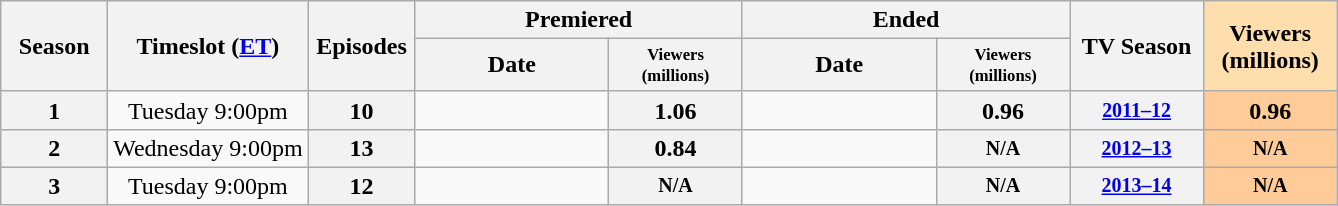<table class="wikitable" style="text-align:center; width:%;">
<tr>
<th style="width:8%;"  rowspan="2">Season</th>
<th style="width:15%;" rowspan="2">Timeslot (<a href='#'>ET</a>)</th>
<th style="width:8%;"  rowspan="2">Episodes</th>
<th colspan="2">Premiered</th>
<th colspan="2">Ended</th>
<th style="width:10%;" rowspan="2">TV Season</th>
<th style="width:10%; background:#ffdead;" rowspan="2">Viewers<br>(millions)</th>
</tr>
<tr>
<th>Date</th>
<th span style="width:10%; font-size:smaller; line-height:100%;"><small>Viewers<br>(millions)</small></th>
<th>Date</th>
<th span style="width:10%; font-size:smaller; line-height:100%;"><small>Viewers<br>(millions)</small></th>
</tr>
<tr>
<th>1</th>
<td>Tuesday 9:00pm</td>
<th>10</th>
<td style="font-size:11px;line-height:110%"></td>
<th>1.06</th>
<td style="font-size:11px;line-height:110%"></td>
<th>0.96</th>
<th style="font-size:smaller"><a href='#'>2011–12</a></th>
<th style="background:#fc9;">0.96</th>
</tr>
<tr>
<th>2</th>
<td>Wednesday 9:00pm</td>
<th>13</th>
<td style="font-size:11px;line-height:110%"></td>
<th>0.84</th>
<td style="font-size:11px;line-height:110%"></td>
<th style="font-size:smaller">N/A</th>
<th style="font-size:smaller"><a href='#'>2012–13</a></th>
<th style="font-size:smaller;background:#fc9">N/A</th>
</tr>
<tr>
<th>3</th>
<td>Tuesday 9:00pm</td>
<th>12</th>
<td style="font-size:11px;line-height:110%"></td>
<th style="font-size:smaller">N/A</th>
<td style="font-size:11px;line-height:110%"></td>
<th style="font-size:smaller">N/A</th>
<th style="font-size:smaller"><a href='#'>2013–14</a></th>
<th style="font-size:smaller;background:#fc9">N/A</th>
</tr>
</table>
